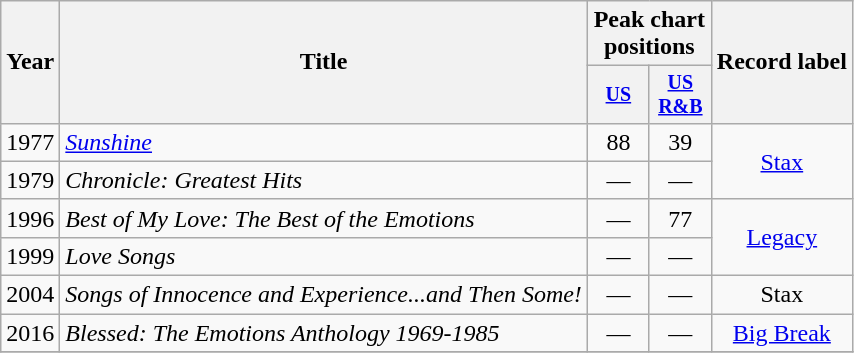<table class="wikitable" style="text-align:center;">
<tr>
<th rowspan="2">Year</th>
<th rowspan="2">Title</th>
<th colspan="2">Peak chart positions</th>
<th rowspan="2">Record label</th>
</tr>
<tr style="font-size:smaller;">
<th width="35"><a href='#'>US</a><br></th>
<th width="35"><a href='#'>US<br>R&B</a><br></th>
</tr>
<tr>
<td>1977</td>
<td align="left"><em><a href='#'>Sunshine</a></em></td>
<td>88</td>
<td>39</td>
<td rowspan="2"><a href='#'>Stax</a></td>
</tr>
<tr>
<td>1979</td>
<td align="left"><em>Chronicle: Greatest Hits</em></td>
<td>—</td>
<td>—</td>
</tr>
<tr>
<td>1996</td>
<td align="left"><em>Best of My Love: The Best of the Emotions</em></td>
<td>—</td>
<td>77</td>
<td rowspan="2"><a href='#'>Legacy</a></td>
</tr>
<tr>
<td>1999</td>
<td align="left"><em>Love Songs</em></td>
<td>—</td>
<td>—</td>
</tr>
<tr>
<td>2004</td>
<td align="left"><em>Songs of Innocence and Experience...and Then Some!</em></td>
<td>—</td>
<td>—</td>
<td>Stax</td>
</tr>
<tr>
<td>2016</td>
<td align="left"><em>Blessed: The Emotions Anthology 1969-1985</em></td>
<td>—</td>
<td>—</td>
<td><a href='#'>Big Break</a></td>
</tr>
<tr>
</tr>
</table>
